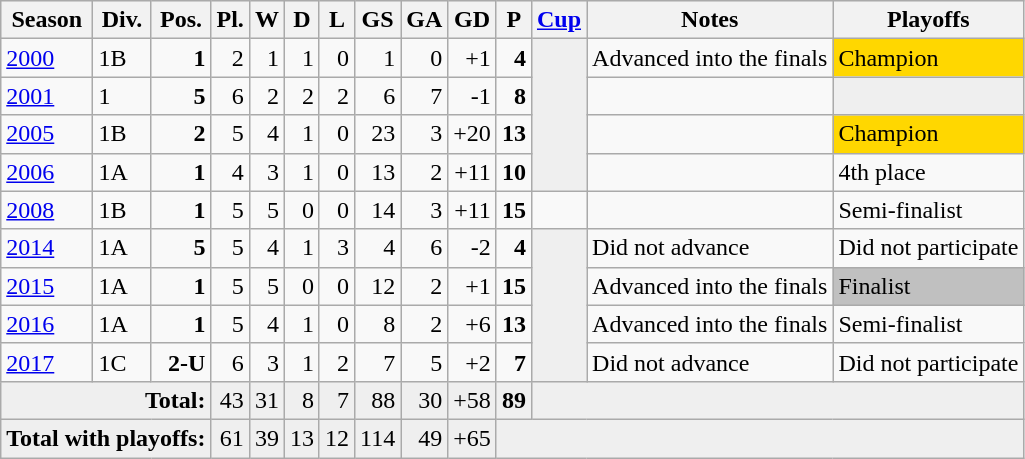<table class="wikitable">
<tr style="background:#efefef;">
<th>Season</th>
<th>Div.</th>
<th>Pos.</th>
<th>Pl.</th>
<th>W</th>
<th>D</th>
<th>L</th>
<th>GS</th>
<th>GA</th>
<th>GD</th>
<th>P</th>
<th><a href='#'>Cup</a></th>
<th>Notes</th>
<th>Playoffs</th>
</tr>
<tr>
<td><a href='#'>2000</a></td>
<td>1B</td>
<td align=right><strong>1</strong></td>
<td align=right>2</td>
<td align=right>1</td>
<td align=right>1</td>
<td align=right>0</td>
<td align=right>1</td>
<td align=right>0</td>
<td align=right>+1</td>
<td align=right><strong>4</strong></td>
<td rowspan="4" bgcolor="#EFEFEF"></td>
<td>Advanced into the finals</td>
<td bgcolor=gold>Champion</td>
</tr>
<tr>
<td><a href='#'>2001</a></td>
<td>1</td>
<td align=right><strong>5</strong></td>
<td align=right>6</td>
<td align=right>2</td>
<td align=right>2</td>
<td align=right>2</td>
<td align=right>6</td>
<td align=right>7</td>
<td align=right>-1</td>
<td align=right><strong>8</strong></td>
<td></td>
<td bgcolor=#EFEFEF></td>
</tr>
<tr>
<td><a href='#'>2005</a></td>
<td>1B</td>
<td align=right><strong>2</strong></td>
<td align=right>5</td>
<td align=right>4</td>
<td align=right>1</td>
<td align=right>0</td>
<td align=right>23</td>
<td align=right>3</td>
<td align=right>+20</td>
<td align=right><strong>13</strong></td>
<td></td>
<td bgcolor=gold>Champion</td>
</tr>
<tr>
<td><a href='#'>2006</a></td>
<td>1A</td>
<td align=right><strong>1</strong></td>
<td align=right>4</td>
<td align=right>3</td>
<td align=right>1</td>
<td align=right>0</td>
<td align=right>13</td>
<td align=right>2</td>
<td align=right>+11</td>
<td align=right><strong>10</strong></td>
<td></td>
<td>4th place</td>
</tr>
<tr>
<td><a href='#'>2008</a></td>
<td>1B</td>
<td align=right><strong>1</strong></td>
<td align=right>5</td>
<td align=right>5</td>
<td align=right>0</td>
<td align=right>0</td>
<td align=right>14</td>
<td align=right>3</td>
<td align=right>+11</td>
<td align=right><strong>15</strong></td>
<td></td>
<td></td>
<td>Semi-finalist</td>
</tr>
<tr>
<td><a href='#'>2014</a></td>
<td>1A</td>
<td align=right><strong>5</strong></td>
<td align=right>5</td>
<td align=right>4</td>
<td align=right>1</td>
<td align=right>3</td>
<td align=right>4</td>
<td align=right>6</td>
<td align=right>-2</td>
<td align=right><strong>4</strong></td>
<td rowspan="4" bgcolor="#EFEFEF"></td>
<td>Did not advance</td>
<td>Did not participate</td>
</tr>
<tr>
<td><a href='#'>2015</a></td>
<td>1A</td>
<td align=right><strong>1</strong></td>
<td align=right>5</td>
<td align=right>5</td>
<td align=right>0</td>
<td align=right>0</td>
<td align=right>12</td>
<td align=right>2</td>
<td align=right>+1</td>
<td align=right><strong>15</strong></td>
<td>Advanced into the finals</td>
<td bgcolor=silver>Finalist</td>
</tr>
<tr>
<td><a href='#'>2016</a></td>
<td>1A</td>
<td align=right><strong>1</strong></td>
<td align=right>5</td>
<td align=right>4</td>
<td align=right>1</td>
<td align=right>0</td>
<td align=right>8</td>
<td align=right>2</td>
<td align=right>+6</td>
<td align=right><strong>13</strong></td>
<td>Advanced into the finals</td>
<td>Semi-finalist</td>
</tr>
<tr>
<td><a href='#'>2017</a></td>
<td>1C</td>
<td align=right><strong>2-U</strong></td>
<td align=right>6</td>
<td align=right>3</td>
<td align=right>1</td>
<td align=right>2</td>
<td align=right>7</td>
<td align=right>5</td>
<td align=right>+2</td>
<td align=right><strong>7</strong></td>
<td>Did not advance</td>
<td>Did not participate</td>
</tr>
<tr style="background:#efefef">
<td align=right colspan=3><strong>Total:</strong></td>
<td align=right>43</td>
<td align=right>31</td>
<td align=right>8</td>
<td align=right>7</td>
<td align=right>88</td>
<td align=right>30</td>
<td align=right>+58</td>
<td align=right><strong>89</strong></td>
<td colspan=3 bgcolor=#efefef></td>
</tr>
<tr style="background:#efefef">
<td align=right colspan=3><strong>Total with playoffs:</strong></td>
<td align=right>61</td>
<td align=right>39</td>
<td align=right>13</td>
<td align=right>12</td>
<td align=right>114</td>
<td align=right>49</td>
<td align=right>+65</td>
<td colspan=4 bgcolor=#efefef></td>
</tr>
</table>
